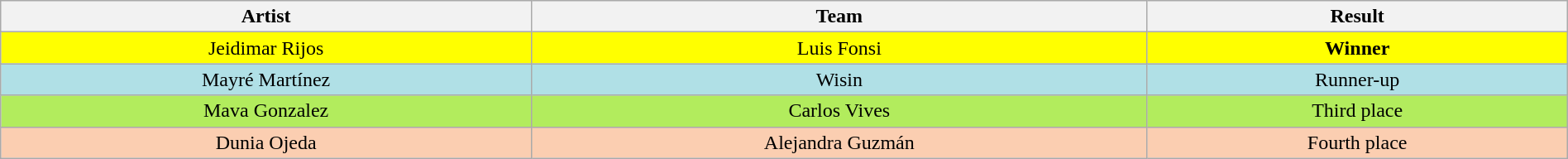<table class="wikitable" style="text-align:center; width:100%;">
<tr>
<th>Artist</th>
<th>Team</th>
<th>Result</th>
</tr>
<tr style="background:yellow;">
<td>Jeidimar Rijos</td>
<td>Luis Fonsi</td>
<td><strong>Winner</strong></td>
</tr>
<tr style="background:#b0e0e6;">
<td>Mayré Martínez</td>
<td>Wisin</td>
<td>Runner-up</td>
</tr>
<tr style="background:#b2ec5d;">
<td>Mava Gonzalez</td>
<td>Carlos Vives</td>
<td>Third place</td>
</tr>
<tr style="background:#fbceb1;">
<td>Dunia Ojeda</td>
<td>Alejandra Guzmán</td>
<td>Fourth place</td>
</tr>
</table>
